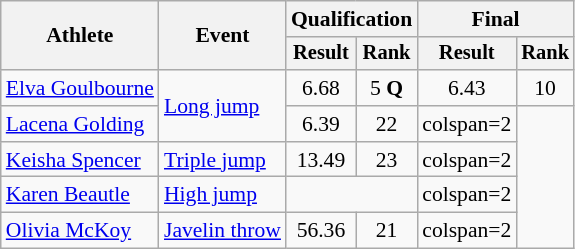<table class=wikitable style=font-size:90%;text-align:center>
<tr>
<th rowspan=2>Athlete</th>
<th rowspan=2>Event</th>
<th colspan=2>Qualification</th>
<th colspan=2>Final</th>
</tr>
<tr style=font-size:95%>
<th>Result</th>
<th>Rank</th>
<th>Result</th>
<th>Rank</th>
</tr>
<tr>
<td align=left><a href='#'>Elva Goulbourne</a></td>
<td align=left rowspan=2><a href='#'>Long jump</a></td>
<td>6.68</td>
<td>5 <strong>Q</strong></td>
<td>6.43</td>
<td>10</td>
</tr>
<tr>
<td align=left><a href='#'>Lacena Golding</a></td>
<td>6.39</td>
<td>22</td>
<td>colspan=2 </td>
</tr>
<tr>
<td align=left><a href='#'>Keisha Spencer</a></td>
<td align=left><a href='#'>Triple jump</a></td>
<td>13.49</td>
<td>23</td>
<td>colspan=2 </td>
</tr>
<tr>
<td align=left><a href='#'>Karen Beautle</a></td>
<td align=left><a href='#'>High jump</a></td>
<td colspan=2></td>
<td>colspan=2 </td>
</tr>
<tr>
<td align=left><a href='#'>Olivia McKoy</a></td>
<td align=left><a href='#'>Javelin throw</a></td>
<td>56.36</td>
<td>21</td>
<td>colspan=2 </td>
</tr>
</table>
